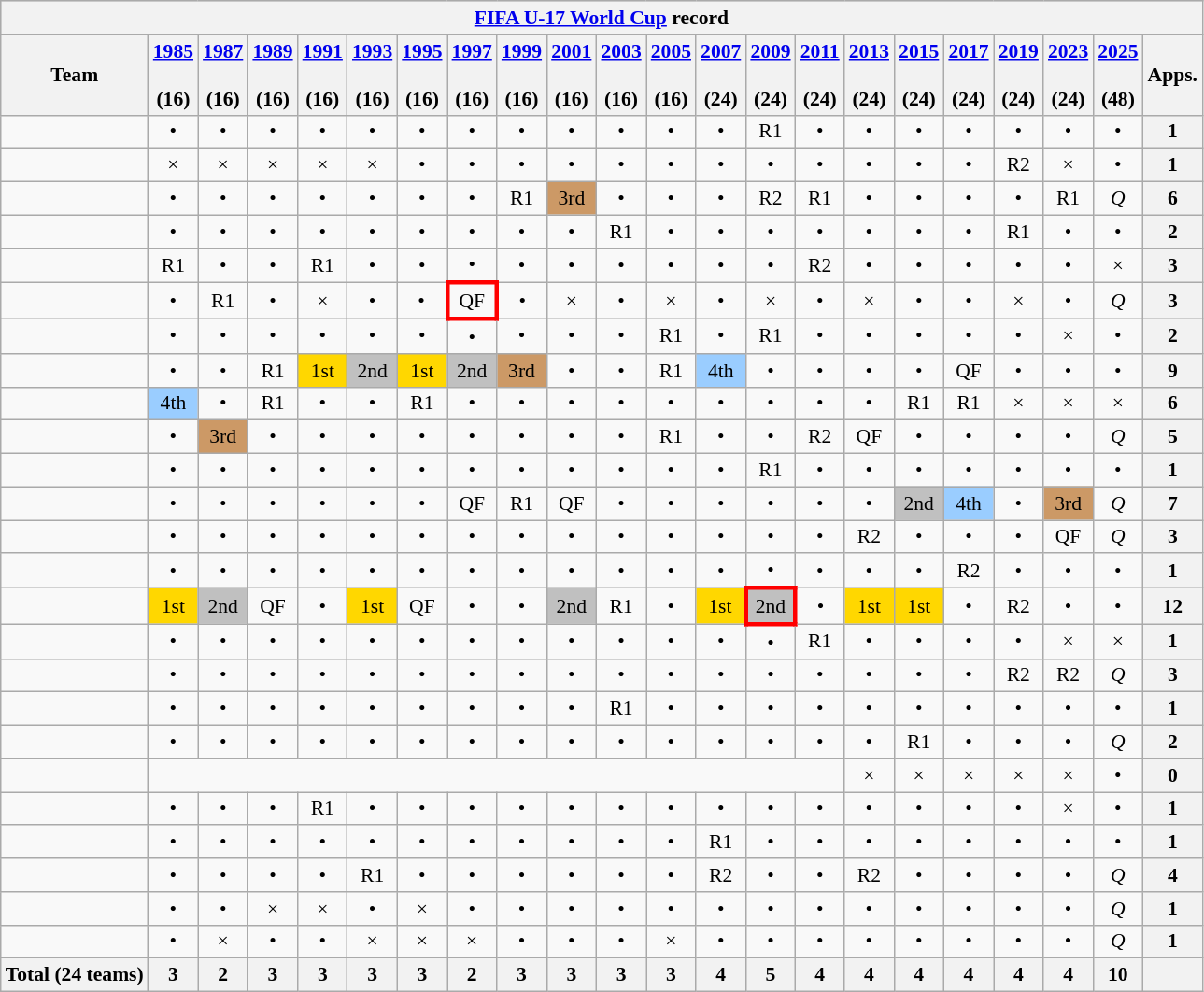<table class="wikitable" style="text-align:center; font-size:90%">
<tr style="background:#cccccc;" align=center>
<th colspan=22><a href='#'>FIFA U-17 World Cup</a> record</th>
</tr>
<tr>
<th>Team</th>
<th><a href='#'>1985</a><br><br>(16)</th>
<th><a href='#'>1987</a><br><br>(16)</th>
<th><a href='#'>1989</a><br><br>(16)</th>
<th><a href='#'>1991</a><br><br>(16)</th>
<th><a href='#'>1993</a><br><br>(16)</th>
<th><a href='#'>1995</a><br><br>(16)</th>
<th><a href='#'>1997</a><br><br>(16)</th>
<th><a href='#'>1999</a><br><br>(16)</th>
<th><a href='#'>2001</a><br><br>(16)</th>
<th><a href='#'>2003</a><br><br>(16)</th>
<th><a href='#'>2005</a><br><br>(16)</th>
<th><a href='#'>2007</a><br><br>(24)</th>
<th><a href='#'>2009</a><br><br>(24)</th>
<th><a href='#'>2011</a><br><br>(24)</th>
<th><a href='#'>2013</a><br><br>(24)</th>
<th><a href='#'>2015</a><br><br>(24)</th>
<th><a href='#'>2017</a><br><br>(24)</th>
<th><a href='#'>2019</a><br><br>(24)</th>
<th><a href='#'>2023</a><br><br>(24)</th>
<th><a href='#'>2025</a><br><br>(48)</th>
<th>Apps.</th>
</tr>
<tr align=center>
<td align=left></td>
<td>•</td>
<td>•</td>
<td>•</td>
<td>•</td>
<td>•</td>
<td>•</td>
<td>•</td>
<td>•</td>
<td>•</td>
<td>•</td>
<td>•</td>
<td>•</td>
<td>R1</td>
<td>•</td>
<td>•</td>
<td>•</td>
<td>•</td>
<td>•</td>
<td>•</td>
<td>•</td>
<th>1</th>
</tr>
<tr align=center>
<td align=left></td>
<td>×</td>
<td>×</td>
<td>×</td>
<td>×</td>
<td>×</td>
<td>•</td>
<td>•</td>
<td>•</td>
<td>•</td>
<td>•</td>
<td>•</td>
<td>•</td>
<td>•</td>
<td>•</td>
<td>•</td>
<td>•</td>
<td>•</td>
<td>R2</td>
<td>×</td>
<td>•</td>
<th>1</th>
</tr>
<tr align=center>
<td align=left></td>
<td>•</td>
<td>•</td>
<td>•</td>
<td>•</td>
<td>•</td>
<td>•</td>
<td>•</td>
<td>R1</td>
<td bgcolor=#cc9966>3rd</td>
<td>•</td>
<td>•</td>
<td>•</td>
<td>R2</td>
<td>R1</td>
<td>•</td>
<td>•</td>
<td>•</td>
<td>•</td>
<td>R1</td>
<td><em>Q</em></td>
<th>6</th>
</tr>
<tr align=center>
<td align=left></td>
<td>•</td>
<td>•</td>
<td>•</td>
<td>•</td>
<td>•</td>
<td>•</td>
<td>•</td>
<td>•</td>
<td>•</td>
<td>R1</td>
<td>•</td>
<td>•</td>
<td>•</td>
<td>•</td>
<td>•</td>
<td>•</td>
<td>•</td>
<td>R1</td>
<td>•</td>
<td>•</td>
<th>2</th>
</tr>
<tr align=center>
<td align=left></td>
<td>R1</td>
<td>•</td>
<td>•</td>
<td>R1</td>
<td>•</td>
<td>•</td>
<td>•</td>
<td>•</td>
<td>•</td>
<td>•</td>
<td>•</td>
<td>•</td>
<td>•</td>
<td>R2</td>
<td>•</td>
<td>•</td>
<td>•</td>
<td>•</td>
<td>•</td>
<td>×</td>
<th>3</th>
</tr>
<tr align=center>
<td align=left></td>
<td>•</td>
<td>R1</td>
<td>•</td>
<td>×</td>
<td>•</td>
<td>•</td>
<td style="border: 3px solid red">QF</td>
<td>•</td>
<td>×</td>
<td>•</td>
<td>×</td>
<td>•</td>
<td>×</td>
<td>•</td>
<td>×</td>
<td>•</td>
<td>•</td>
<td>×</td>
<td>•</td>
<td><em>Q</em></td>
<th>3</th>
</tr>
<tr align=center>
<td align=left></td>
<td>•</td>
<td>•</td>
<td>•</td>
<td>•</td>
<td>•</td>
<td>•</td>
<td>•</td>
<td>•</td>
<td>•</td>
<td>•</td>
<td>R1</td>
<td>•</td>
<td>R1</td>
<td>•</td>
<td>•</td>
<td>•</td>
<td>•</td>
<td>•</td>
<td>×</td>
<td>•</td>
<th>2</th>
</tr>
<tr align=center>
<td align=left></td>
<td>•</td>
<td>•</td>
<td>R1</td>
<td bgcolor=gold>1st</td>
<td bgcolor=silver>2nd</td>
<td bgcolor=gold>1st</td>
<td bgcolor=silver>2nd</td>
<td bgcolor=#cc9966>3rd</td>
<td>•</td>
<td>•</td>
<td>R1</td>
<td bgcolor=#9acdff>4th</td>
<td>•</td>
<td>•</td>
<td>•</td>
<td>•</td>
<td>QF</td>
<td>•</td>
<td>•</td>
<td>•</td>
<th>9</th>
</tr>
<tr align=center>
<td align=left></td>
<td bgcolor=#9acdff>4th</td>
<td>•</td>
<td>R1</td>
<td>•</td>
<td>•</td>
<td>R1</td>
<td>•</td>
<td>•</td>
<td>•</td>
<td>•</td>
<td>•</td>
<td>•</td>
<td>•</td>
<td>•</td>
<td>•</td>
<td>R1</td>
<td>R1</td>
<td>×</td>
<td>×</td>
<td>×</td>
<th>6</th>
</tr>
<tr align=center>
<td align=left></td>
<td>•</td>
<td bgcolor=#cc9966>3rd</td>
<td>•</td>
<td>•</td>
<td>•</td>
<td>•</td>
<td>•</td>
<td>•</td>
<td>•</td>
<td>•</td>
<td>R1</td>
<td>•</td>
<td>•</td>
<td>R2</td>
<td>QF</td>
<td>•</td>
<td>•</td>
<td>•</td>
<td>•</td>
<td><em>Q</em></td>
<th>5</th>
</tr>
<tr align=center>
<td align=left></td>
<td>•</td>
<td>•</td>
<td>•</td>
<td>•</td>
<td>•</td>
<td>•</td>
<td>•</td>
<td>•</td>
<td>•</td>
<td>•</td>
<td>•</td>
<td>•</td>
<td>R1</td>
<td>•</td>
<td>•</td>
<td>•</td>
<td>•</td>
<td>•</td>
<td>•</td>
<td>•</td>
<th>1</th>
</tr>
<tr align=center>
<td align=left></td>
<td>•</td>
<td>•</td>
<td>•</td>
<td>•</td>
<td>•</td>
<td>•</td>
<td>QF</td>
<td>R1</td>
<td>QF</td>
<td>•</td>
<td>•</td>
<td>•</td>
<td>•</td>
<td>•</td>
<td>•</td>
<td bgcolor=silver>2nd</td>
<td bgcolor=#9acdff>4th</td>
<td>•</td>
<td bgcolor=#cc9966>3rd</td>
<td><em>Q</em></td>
<th>7</th>
</tr>
<tr align=center>
<td align=left></td>
<td>•</td>
<td>•</td>
<td>•</td>
<td>•</td>
<td>•</td>
<td>•</td>
<td>•</td>
<td>•</td>
<td>•</td>
<td>•</td>
<td>•</td>
<td>•</td>
<td>•</td>
<td>•</td>
<td>R2</td>
<td>•</td>
<td>•</td>
<td>•</td>
<td>QF</td>
<td><em>Q</em></td>
<th>3</th>
</tr>
<tr align=center>
<td align=left></td>
<td>•</td>
<td>•</td>
<td>•</td>
<td>•</td>
<td>•</td>
<td>•</td>
<td>•</td>
<td>•</td>
<td>•</td>
<td>•</td>
<td>•</td>
<td>•</td>
<td>•</td>
<td>•</td>
<td>•</td>
<td>•</td>
<td>R2</td>
<td>•</td>
<td>•</td>
<td>•</td>
<th>1</th>
</tr>
<tr align=center>
<td align=left></td>
<td bgcolor=gold>1st</td>
<td bgcolor=silver>2nd</td>
<td>QF</td>
<td>•</td>
<td bgcolor=gold>1st</td>
<td>QF</td>
<td>•</td>
<td>•</td>
<td bgcolor=silver>2nd</td>
<td>R1</td>
<td>•</td>
<td bgcolor=gold>1st</td>
<td style="border: 3px solid red" bgcolor=silver>2nd</td>
<td>•</td>
<td bgcolor=gold>1st</td>
<td bgcolor=gold>1st</td>
<td>•</td>
<td>R2</td>
<td>•</td>
<td>•</td>
<th>12</th>
</tr>
<tr align=center>
<td align=left></td>
<td>•</td>
<td>•</td>
<td>•</td>
<td>•</td>
<td>•</td>
<td>•</td>
<td>•</td>
<td>•</td>
<td>•</td>
<td>•</td>
<td>•</td>
<td>•</td>
<td>•</td>
<td>R1</td>
<td>•</td>
<td>•</td>
<td>•</td>
<td>•</td>
<td>×</td>
<td>×</td>
<th>1</th>
</tr>
<tr align=center>
<td align=left></td>
<td>•</td>
<td>•</td>
<td>•</td>
<td>•</td>
<td>•</td>
<td>•</td>
<td>•</td>
<td>•</td>
<td>•</td>
<td>•</td>
<td>•</td>
<td>•</td>
<td>•</td>
<td>•</td>
<td>•</td>
<td>•</td>
<td>•</td>
<td>R2</td>
<td>R2</td>
<td><em>Q</em></td>
<th>3</th>
</tr>
<tr align=center>
<td align=left></td>
<td>•</td>
<td>•</td>
<td>•</td>
<td>•</td>
<td>•</td>
<td>•</td>
<td>•</td>
<td>•</td>
<td>•</td>
<td>R1</td>
<td>•</td>
<td>•</td>
<td>•</td>
<td>•</td>
<td>•</td>
<td>•</td>
<td>•</td>
<td>•</td>
<td>•</td>
<td>•</td>
<th>1</th>
</tr>
<tr align=center>
<td align=left></td>
<td>•</td>
<td>•</td>
<td>•</td>
<td>•</td>
<td>•</td>
<td>•</td>
<td>•</td>
<td>•</td>
<td>•</td>
<td>•</td>
<td>•</td>
<td>•</td>
<td>•</td>
<td>•</td>
<td>•</td>
<td>R1</td>
<td>•</td>
<td>•</td>
<td>•</td>
<td><em>Q</em></td>
<th>2</th>
</tr>
<tr align=center>
<td align=left></td>
<td colspan=14></td>
<td>×</td>
<td>×</td>
<td>×</td>
<td>×</td>
<td>×</td>
<td>•</td>
<th>0</th>
</tr>
<tr align=center>
<td align=left></td>
<td>•</td>
<td>•</td>
<td>•</td>
<td>R1</td>
<td>•</td>
<td>•</td>
<td>•</td>
<td>•</td>
<td>•</td>
<td>•</td>
<td>•</td>
<td>•</td>
<td>•</td>
<td>•</td>
<td>•</td>
<td>•</td>
<td>•</td>
<td>•</td>
<td>×</td>
<td>•</td>
<th>1</th>
</tr>
<tr align=center>
<td align=left></td>
<td>•</td>
<td>•</td>
<td>•</td>
<td>•</td>
<td>•</td>
<td>•</td>
<td>•</td>
<td>•</td>
<td>•</td>
<td>•</td>
<td>•</td>
<td>R1</td>
<td>•</td>
<td>•</td>
<td>•</td>
<td>•</td>
<td>•</td>
<td>•</td>
<td>•</td>
<td>•</td>
<th>1</th>
</tr>
<tr align=center>
<td align=left></td>
<td>•</td>
<td>•</td>
<td>•</td>
<td>•</td>
<td>R1</td>
<td>•</td>
<td>•</td>
<td>•</td>
<td>•</td>
<td>•</td>
<td>•</td>
<td>R2</td>
<td>•</td>
<td>•</td>
<td>R2</td>
<td>•</td>
<td>•</td>
<td>•</td>
<td>•</td>
<td><em>Q</em></td>
<th>4</th>
</tr>
<tr align=center>
<td align=left></td>
<td>•</td>
<td>•</td>
<td>×</td>
<td>×</td>
<td>•</td>
<td>×</td>
<td>•</td>
<td>•</td>
<td>•</td>
<td>•</td>
<td>•</td>
<td>•</td>
<td>•</td>
<td>•</td>
<td>•</td>
<td>•</td>
<td>•</td>
<td>•</td>
<td>•</td>
<td><em>Q</em></td>
<th>1</th>
</tr>
<tr align=center>
<td align=left></td>
<td>•</td>
<td>×</td>
<td>•</td>
<td>•</td>
<td>×</td>
<td>×</td>
<td>×</td>
<td>•</td>
<td>•</td>
<td>•</td>
<td>×</td>
<td>•</td>
<td>•</td>
<td>•</td>
<td>•</td>
<td>•</td>
<td>•</td>
<td>•</td>
<td>•</td>
<td><em>Q</em></td>
<th>1</th>
</tr>
<tr>
<th align=left>Total (24 teams)</th>
<th>3</th>
<th>2</th>
<th>3</th>
<th>3</th>
<th>3</th>
<th>3</th>
<th>2</th>
<th>3</th>
<th>3</th>
<th>3</th>
<th>3</th>
<th>4</th>
<th>5</th>
<th>4</th>
<th>4</th>
<th>4</th>
<th>4</th>
<th>4</th>
<th>4</th>
<th>10</th>
<th></th>
</tr>
</table>
